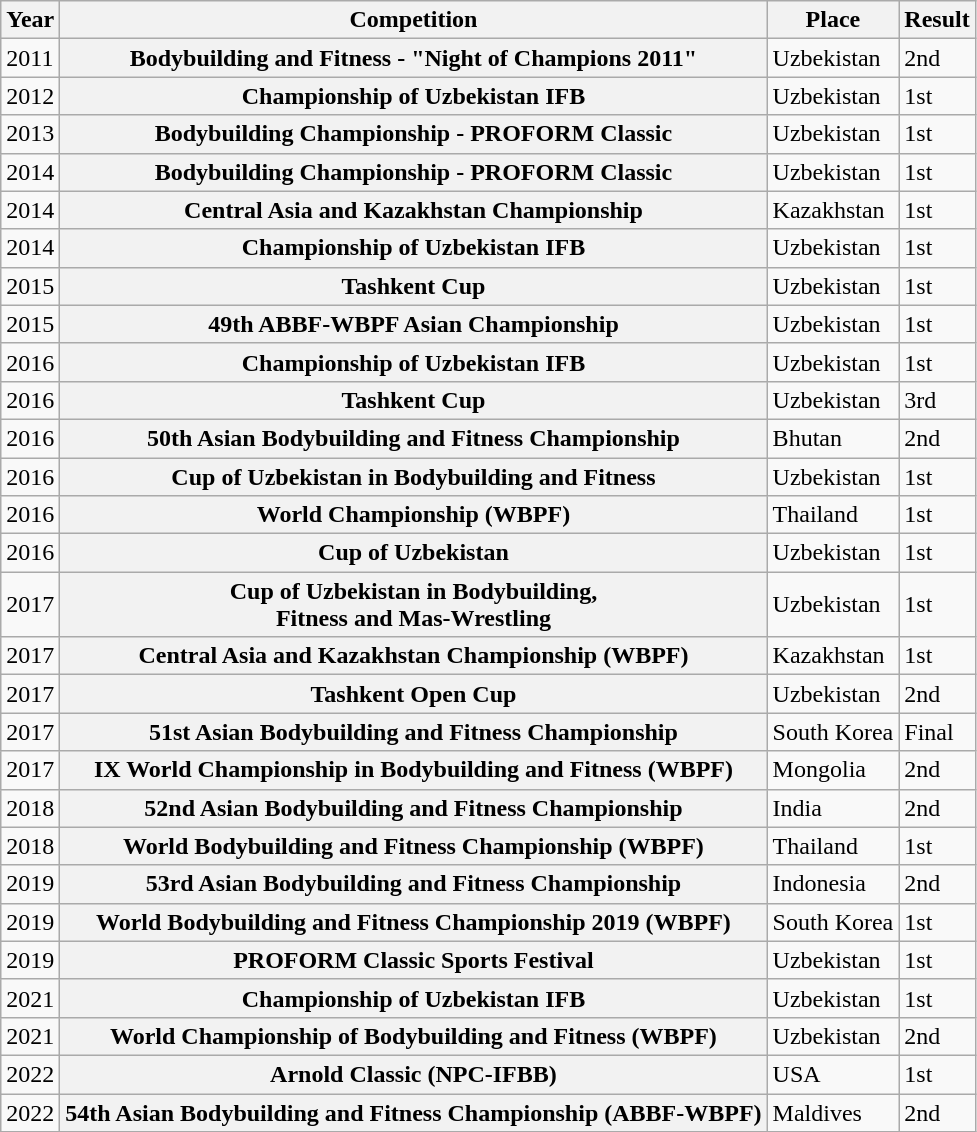<table class="wikitable">
<tr>
<th>Year</th>
<th>Competition</th>
<th>Place</th>
<th>Result</th>
</tr>
<tr>
<td>2011</td>
<th>Bodybuilding and Fitness - "Night of Champions 2011"</th>
<td>Uzbekistan</td>
<td>2nd</td>
</tr>
<tr>
<td>2012</td>
<th>Championship of Uzbekistan IFB</th>
<td>Uzbekistan</td>
<td>1st</td>
</tr>
<tr>
<td>2013</td>
<th>Bodybuilding Championship - PROFORM Classic</th>
<td>Uzbekistan</td>
<td>1st</td>
</tr>
<tr>
<td>2014</td>
<th>Bodybuilding Championship - PROFORM Classic</th>
<td>Uzbekistan</td>
<td>1st</td>
</tr>
<tr>
<td>2014</td>
<th>Central Asia and Kazakhstan Championship</th>
<td>Kazakhstan</td>
<td>1st</td>
</tr>
<tr>
<td>2014</td>
<th>Championship of Uzbekistan IFB</th>
<td>Uzbekistan</td>
<td>1st</td>
</tr>
<tr>
<td>2015</td>
<th>Tashkent Cup</th>
<td>Uzbekistan</td>
<td>1st</td>
</tr>
<tr>
<td>2015</td>
<th>49th ABBF-WBPF Asian Championship</th>
<td>Uzbekistan</td>
<td>1st</td>
</tr>
<tr>
<td>2016</td>
<th>Championship of Uzbekistan IFB</th>
<td>Uzbekistan</td>
<td>1st</td>
</tr>
<tr>
<td>2016</td>
<th>Tashkent Cup</th>
<td>Uzbekistan</td>
<td>3rd</td>
</tr>
<tr>
<td>2016</td>
<th>50th Asian Bodybuilding and Fitness Championship</th>
<td>Bhutan</td>
<td>2nd</td>
</tr>
<tr>
<td>2016</td>
<th>Cup of Uzbekistan in Bodybuilding and Fitness</th>
<td>Uzbekistan</td>
<td>1st</td>
</tr>
<tr>
<td>2016</td>
<th>World Championship (WBPF)</th>
<td>Thailand</td>
<td>1st</td>
</tr>
<tr>
<td>2016</td>
<th>Cup of Uzbekistan</th>
<td>Uzbekistan</td>
<td>1st</td>
</tr>
<tr>
<td>2017</td>
<th>Cup of Uzbekistan in Bodybuilding,<br>Fitness and Mas-Wrestling</th>
<td>Uzbekistan</td>
<td>1st</td>
</tr>
<tr>
<td>2017</td>
<th>Central Asia and Kazakhstan Championship (WBPF)</th>
<td>Kazakhstan</td>
<td>1st</td>
</tr>
<tr>
<td>2017</td>
<th>Tashkent Open Cup</th>
<td>Uzbekistan</td>
<td>2nd</td>
</tr>
<tr>
<td>2017</td>
<th>51st Asian Bodybuilding and Fitness Championship</th>
<td>South Korea</td>
<td>Final</td>
</tr>
<tr>
<td>2017</td>
<th>IX World Championship in Bodybuilding and Fitness (WBPF)</th>
<td>Mongolia</td>
<td>2nd</td>
</tr>
<tr>
<td>2018</td>
<th>52nd Asian Bodybuilding and Fitness Championship</th>
<td>India</td>
<td>2nd</td>
</tr>
<tr>
<td>2018</td>
<th>World Bodybuilding and Fitness Championship (WBPF)</th>
<td>Thailand</td>
<td>1st</td>
</tr>
<tr>
<td>2019</td>
<th>53rd Asian Bodybuilding and Fitness Championship</th>
<td>Indonesia</td>
<td>2nd</td>
</tr>
<tr>
<td>2019</td>
<th>World Bodybuilding and Fitness Championship 2019 (WBPF)</th>
<td>South Korea</td>
<td>1st</td>
</tr>
<tr>
<td>2019</td>
<th>PROFORM Classic Sports Festival</th>
<td>Uzbekistan</td>
<td>1st</td>
</tr>
<tr>
<td>2021</td>
<th>Championship of Uzbekistan IFB</th>
<td>Uzbekistan</td>
<td>1st</td>
</tr>
<tr>
<td>2021</td>
<th>World Championship of Bodybuilding and Fitness (WBPF)</th>
<td>Uzbekistan</td>
<td>2nd</td>
</tr>
<tr>
<td>2022</td>
<th>Arnold Classic (NPC-IFBB)</th>
<td>USA</td>
<td>1st</td>
</tr>
<tr>
<td>2022</td>
<th>54th Asian Bodybuilding and Fitness Championship (ABBF-WBPF)</th>
<td>Maldives</td>
<td>2nd</td>
</tr>
</table>
